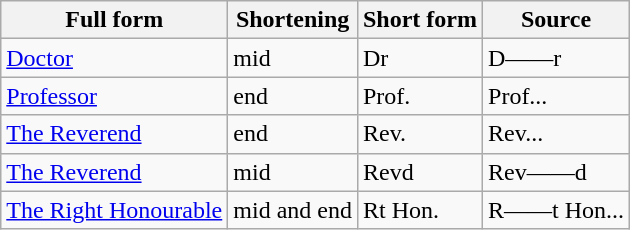<table class="wikitable">
<tr>
<th>Full form</th>
<th>Shortening</th>
<th>Short form</th>
<th>Source</th>
</tr>
<tr>
<td><a href='#'>Doctor</a></td>
<td>mid</td>
<td>Dr</td>
<td>D——r</td>
</tr>
<tr>
<td><a href='#'>Professor</a></td>
<td>end</td>
<td>Prof.</td>
<td>Prof...</td>
</tr>
<tr>
<td><a href='#'>The Reverend</a></td>
<td>end</td>
<td>Rev.</td>
<td>Rev...</td>
</tr>
<tr>
<td><a href='#'>The Reverend</a></td>
<td>mid</td>
<td>Revd</td>
<td>Rev——d</td>
</tr>
<tr>
<td><a href='#'>The Right Honourable</a></td>
<td>mid and end</td>
<td>Rt Hon.</td>
<td>R——t Hon...</td>
</tr>
</table>
